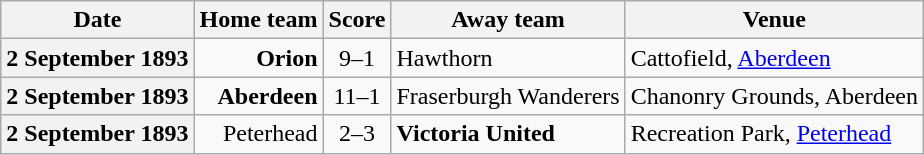<table class="wikitable football-result-list" style="max-width: 80em; text-align: center">
<tr>
<th scope="col">Date</th>
<th scope="col">Home team</th>
<th scope="col">Score</th>
<th scope="col">Away team</th>
<th scope="col">Venue</th>
</tr>
<tr>
<th scope="row">2 September 1893</th>
<td align=right><strong>Orion</strong></td>
<td>9–1</td>
<td align=left>Hawthorn</td>
<td align=left>Cattofield, <a href='#'>Aberdeen</a></td>
</tr>
<tr>
<th scope="row">2 September 1893</th>
<td align=right><strong>Aberdeen</strong></td>
<td>11–1</td>
<td align=left>Fraserburgh Wanderers</td>
<td align=left>Chanonry Grounds, Aberdeen</td>
</tr>
<tr>
<th scope="row">2 September 1893</th>
<td align=right>Peterhead</td>
<td>2–3</td>
<td align=left><strong>Victoria United</strong></td>
<td align=left>Recreation Park, <a href='#'>Peterhead</a></td>
</tr>
</table>
